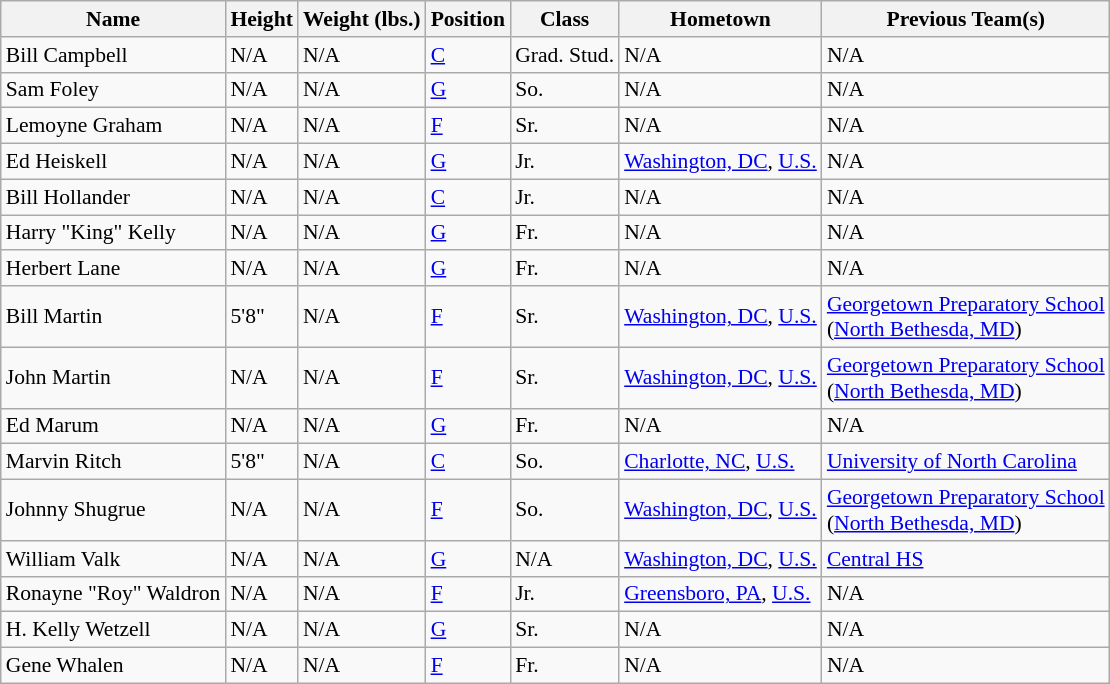<table class="wikitable" style="font-size: 90%">
<tr>
<th>Name</th>
<th>Height</th>
<th>Weight (lbs.)</th>
<th>Position</th>
<th>Class</th>
<th>Hometown</th>
<th>Previous Team(s)</th>
</tr>
<tr>
<td>Bill Campbell</td>
<td>N/A</td>
<td>N/A</td>
<td><a href='#'>C</a></td>
<td>Grad. Stud.</td>
<td>N/A</td>
<td>N/A</td>
</tr>
<tr>
<td>Sam Foley</td>
<td>N/A</td>
<td>N/A</td>
<td><a href='#'>G</a></td>
<td>So.</td>
<td>N/A</td>
<td>N/A</td>
</tr>
<tr>
<td>Lemoyne Graham</td>
<td>N/A</td>
<td>N/A</td>
<td><a href='#'>F</a></td>
<td>Sr.</td>
<td>N/A</td>
<td>N/A</td>
</tr>
<tr>
<td>Ed Heiskell</td>
<td>N/A</td>
<td>N/A</td>
<td><a href='#'>G</a></td>
<td>Jr.</td>
<td><a href='#'>Washington, DC</a>, <a href='#'>U.S.</a></td>
<td>N/A</td>
</tr>
<tr>
<td>Bill Hollander</td>
<td>N/A</td>
<td>N/A</td>
<td><a href='#'>C</a></td>
<td>Jr.</td>
<td>N/A</td>
<td>N/A</td>
</tr>
<tr>
<td>Harry "King" Kelly</td>
<td>N/A</td>
<td>N/A</td>
<td><a href='#'>G</a></td>
<td>Fr.</td>
<td>N/A</td>
<td>N/A</td>
</tr>
<tr>
<td>Herbert Lane</td>
<td>N/A</td>
<td>N/A</td>
<td><a href='#'>G</a></td>
<td>Fr.</td>
<td>N/A</td>
<td>N/A</td>
</tr>
<tr>
<td>Bill Martin</td>
<td>5'8"</td>
<td>N/A</td>
<td><a href='#'>F</a></td>
<td>Sr.</td>
<td><a href='#'>Washington, DC</a>, <a href='#'>U.S.</a></td>
<td><a href='#'>Georgetown Preparatory School</a><br>(<a href='#'>North Bethesda, MD</a>)</td>
</tr>
<tr>
<td>John Martin</td>
<td>N/A</td>
<td>N/A</td>
<td><a href='#'>F</a></td>
<td>Sr.</td>
<td><a href='#'>Washington, DC</a>, <a href='#'>U.S.</a></td>
<td><a href='#'>Georgetown Preparatory School</a><br>(<a href='#'>North Bethesda, MD</a>)</td>
</tr>
<tr>
<td>Ed Marum</td>
<td>N/A</td>
<td>N/A</td>
<td><a href='#'>G</a></td>
<td>Fr.</td>
<td>N/A</td>
<td>N/A</td>
</tr>
<tr>
<td>Marvin Ritch</td>
<td>5'8"</td>
<td>N/A</td>
<td><a href='#'>C</a></td>
<td>So.</td>
<td><a href='#'>Charlotte, NC</a>, <a href='#'>U.S.</a></td>
<td><a href='#'>University of North Carolina</a></td>
</tr>
<tr>
<td>Johnny Shugrue</td>
<td>N/A</td>
<td>N/A</td>
<td><a href='#'>F</a></td>
<td>So.</td>
<td><a href='#'>Washington, DC</a>, <a href='#'>U.S.</a></td>
<td><a href='#'>Georgetown Preparatory School</a><br>(<a href='#'>North Bethesda, MD</a>)</td>
</tr>
<tr>
<td>William Valk</td>
<td>N/A</td>
<td>N/A</td>
<td><a href='#'>G</a></td>
<td>N/A</td>
<td><a href='#'>Washington, DC</a>, <a href='#'>U.S.</a></td>
<td><a href='#'>Central HS</a></td>
</tr>
<tr>
<td>Ronayne "Roy" Waldron</td>
<td>N/A</td>
<td>N/A</td>
<td><a href='#'>F</a></td>
<td>Jr.</td>
<td><a href='#'>Greensboro, PA</a>, <a href='#'>U.S.</a></td>
<td>N/A</td>
</tr>
<tr>
<td>H. Kelly Wetzell</td>
<td>N/A</td>
<td>N/A</td>
<td><a href='#'>G</a></td>
<td>Sr.</td>
<td>N/A</td>
<td>N/A</td>
</tr>
<tr>
<td>Gene Whalen</td>
<td>N/A</td>
<td>N/A</td>
<td><a href='#'>F</a></td>
<td>Fr.</td>
<td>N/A</td>
<td>N/A</td>
</tr>
</table>
